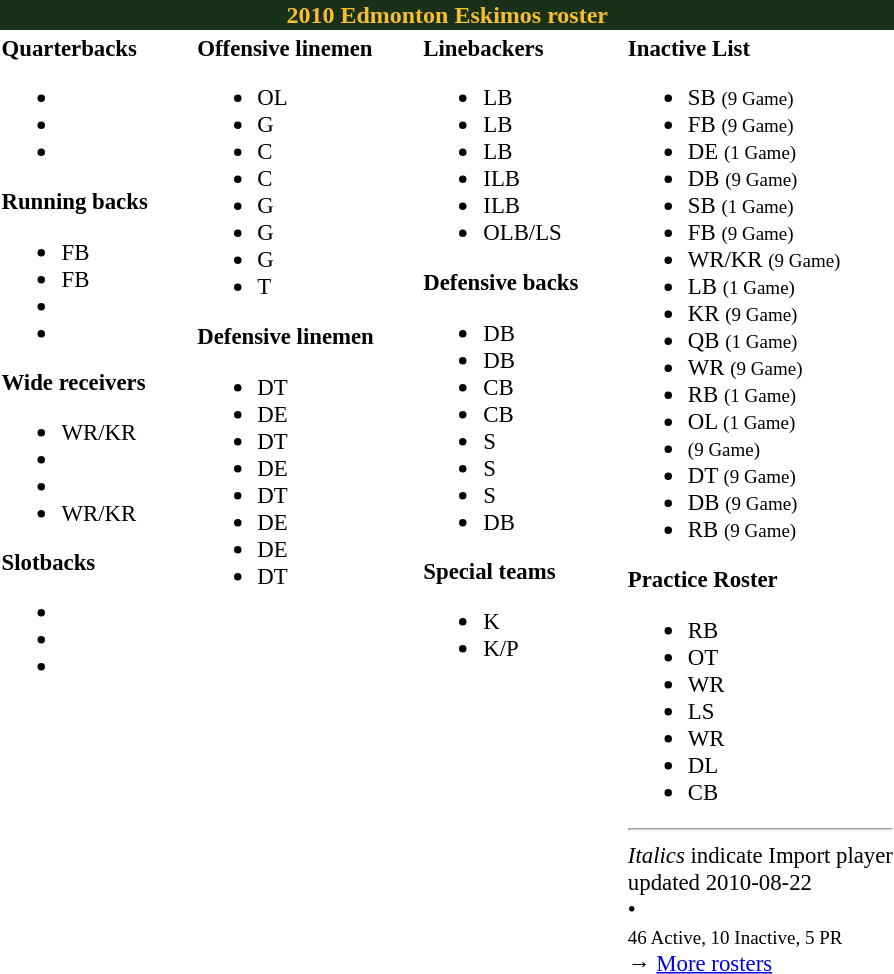<table class="toccolours" style="text-align: left;">
<tr>
<th colspan="7" style="background-color: #183118; color: #f7bd30; text-align: center">2010 Edmonton Eskimos roster</th>
</tr>
<tr>
<td style="font-size: 95%;" valign="top"><strong>Quarterbacks</strong><br><ul><li></li><li></li><li></li></ul><strong>Running backs</strong><ul><li> FB</li><li> FB</li><li></li><li></li></ul><strong>Wide receivers</strong><ul><li> WR/KR</li><li></li><li></li><li> WR/KR</li></ul><strong>Slotbacks</strong><ul><li></li><li></li><li></li></ul></td>
<td style="width: 25px;"></td>
<td style="font-size: 95%;" valign="top"><strong>Offensive linemen</strong><br><ul><li> OL</li><li> G</li><li> C</li><li> C</li><li> G</li><li> G</li><li> G</li><li> T</li></ul><strong>Defensive linemen</strong><ul><li> DT</li><li> DE</li><li> DT</li><li> DE</li><li> DT</li><li> DE</li><li> DE</li><li> DT</li></ul></td>
<td style="width: 25px;"></td>
<td style="font-size: 95%;" valign="top"><strong>Linebackers</strong><br><ul><li> LB</li><li> LB</li><li> LB</li><li> ILB</li><li> ILB</li><li> OLB/LS</li></ul><strong>Defensive backs</strong><ul><li> DB</li><li> DB</li><li> CB</li><li> CB</li><li> S</li><li> S</li><li> S</li><li> DB</li></ul><strong>Special teams</strong><ul><li> K</li><li> K/P</li></ul></td>
<td style="width: 25px;"></td>
<td style="font-size: 95%;" valign="top"><strong>Inactive List</strong><br><ul><li> SB  <small>(9 Game)</small></li><li> FB  <small>(9 Game)</small></li><li> DE  <small>(1 Game)</small></li><li> DB  <small>(9 Game)</small></li><li> SB  <small>(1 Game)</small></li><li> FB  <small>(9 Game)</small></li><li> WR/KR  <small>(9 Game)</small></li><li> LB  <small>(1 Game)</small></li><li> KR  <small>(9 Game)</small></li><li> QB  <small>(1 Game)</small></li><li> WR  <small>(9 Game)</small></li><li> RB  <small>(1 Game)</small></li><li> OL  <small>(1 Game)</small></li><li>  <small>(9 Game)</small></li><li> DT  <small>(9 Game)</small></li><li> DB  <small>(9 Game)</small></li><li> RB  <small>(9 Game)</small></li></ul><strong>Practice Roster</strong><ul><li> RB</li><li> OT</li><li> WR</li><li> LS</li><li> WR</li><li> DL</li><li> CB</li></ul><hr>
<em>Italics</em> indicate Import player<br>
<span></span> updated 2010-08-22<br>
<span></span> • <span></span><br>
<small>46 Active, 10 Inactive, 5 PR</small><br>→ <a href='#'>More rosters</a></td>
</tr>
<tr>
</tr>
</table>
